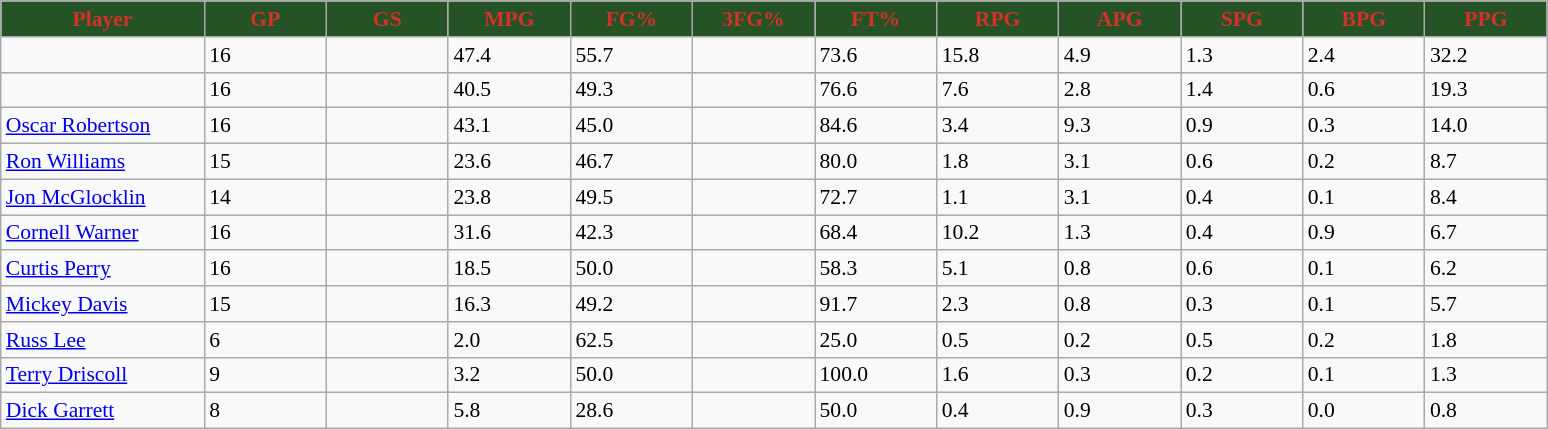<table class="wikitable sortable" style="font-size: 90%">
<tr>
<th style="background:#255325; color:#d4312a" width="10%">Player</th>
<th style="background:#255325; color:#d4312a" width="6%">GP</th>
<th style="background:#255325; color:#d4312a" width="6%">GS</th>
<th style="background:#255325; color:#d4312a" width="6%">MPG</th>
<th style="background:#255325; color:#d4312a" width="6%">FG%</th>
<th style="background:#255325; color:#d4312a" width="6%">3FG%</th>
<th style="background:#255325; color:#d4312a" width="6%">FT%</th>
<th style="background:#255325; color:#d4312a" width="6%">RPG</th>
<th style="background:#255325; color:#d4312a" width="6%">APG</th>
<th style="background:#255325; color:#d4312a" width="6%">SPG</th>
<th style="background:#255325; color:#d4312a" width="6%">BPG</th>
<th style="background:#255325; color:#d4312a" width="6%">PPG</th>
</tr>
<tr>
<td></td>
<td>16</td>
<td></td>
<td>47.4</td>
<td>55.7</td>
<td></td>
<td>73.6</td>
<td>15.8</td>
<td>4.9</td>
<td>1.3</td>
<td>2.4</td>
<td>32.2</td>
</tr>
<tr>
<td></td>
<td>16</td>
<td></td>
<td>40.5</td>
<td>49.3</td>
<td></td>
<td>76.6</td>
<td>7.6</td>
<td>2.8</td>
<td>1.4</td>
<td>0.6</td>
<td>19.3</td>
</tr>
<tr>
<td><a href='#'>Oscar Robertson</a></td>
<td>16</td>
<td></td>
<td>43.1</td>
<td>45.0</td>
<td></td>
<td>84.6</td>
<td>3.4</td>
<td>9.3</td>
<td>0.9</td>
<td>0.3</td>
<td>14.0</td>
</tr>
<tr>
<td><a href='#'>Ron Williams</a></td>
<td>15</td>
<td></td>
<td>23.6</td>
<td>46.7</td>
<td></td>
<td>80.0</td>
<td>1.8</td>
<td>3.1</td>
<td>0.6</td>
<td>0.2</td>
<td>8.7</td>
</tr>
<tr>
<td><a href='#'>Jon McGlocklin</a></td>
<td>14</td>
<td></td>
<td>23.8</td>
<td>49.5</td>
<td></td>
<td>72.7</td>
<td>1.1</td>
<td>3.1</td>
<td>0.4</td>
<td>0.1</td>
<td>8.4</td>
</tr>
<tr>
<td><a href='#'>Cornell Warner</a></td>
<td>16</td>
<td></td>
<td>31.6</td>
<td>42.3</td>
<td></td>
<td>68.4</td>
<td>10.2</td>
<td>1.3</td>
<td>0.4</td>
<td>0.9</td>
<td>6.7</td>
</tr>
<tr>
<td><a href='#'>Curtis Perry</a></td>
<td>16</td>
<td></td>
<td>18.5</td>
<td>50.0</td>
<td></td>
<td>58.3</td>
<td>5.1</td>
<td>0.8</td>
<td>0.6</td>
<td>0.1</td>
<td>6.2</td>
</tr>
<tr>
<td><a href='#'>Mickey Davis</a></td>
<td>15</td>
<td></td>
<td>16.3</td>
<td>49.2</td>
<td></td>
<td>91.7</td>
<td>2.3</td>
<td>0.8</td>
<td>0.3</td>
<td>0.1</td>
<td>5.7</td>
</tr>
<tr>
<td><a href='#'>Russ Lee</a></td>
<td>6</td>
<td></td>
<td>2.0</td>
<td>62.5</td>
<td></td>
<td>25.0</td>
<td>0.5</td>
<td>0.2</td>
<td>0.5</td>
<td>0.2</td>
<td>1.8</td>
</tr>
<tr>
<td><a href='#'>Terry Driscoll</a></td>
<td>9</td>
<td></td>
<td>3.2</td>
<td>50.0</td>
<td></td>
<td>100.0</td>
<td>1.6</td>
<td>0.3</td>
<td>0.2</td>
<td>0.1</td>
<td>1.3</td>
</tr>
<tr>
<td><a href='#'>Dick Garrett</a></td>
<td>8</td>
<td></td>
<td>5.8</td>
<td>28.6</td>
<td></td>
<td>50.0</td>
<td>0.4</td>
<td>0.9</td>
<td>0.3</td>
<td>0.0</td>
<td>0.8</td>
</tr>
</table>
